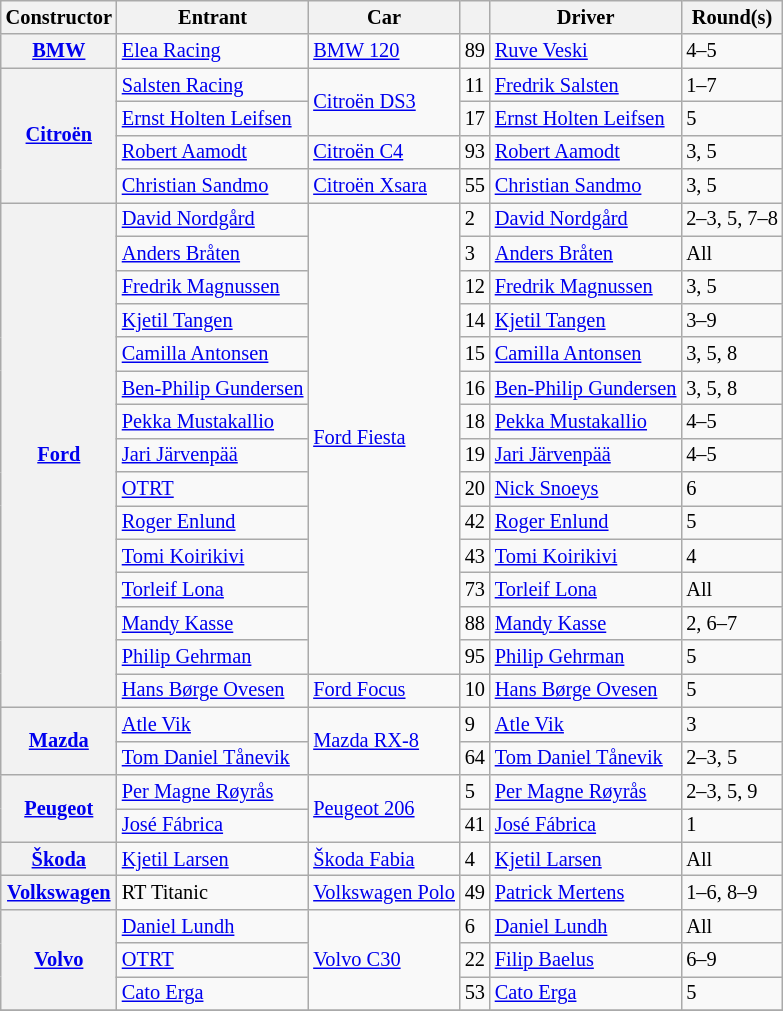<table class="wikitable" style="font-size: 85%">
<tr>
<th>Constructor</th>
<th>Entrant</th>
<th>Car</th>
<th></th>
<th>Driver</th>
<th>Round(s)</th>
</tr>
<tr>
<th><a href='#'>BMW</a></th>
<td> <a href='#'>Elea Racing</a></td>
<td><a href='#'>BMW 120</a></td>
<td>89</td>
<td> <a href='#'>Ruve Veski</a></td>
<td>4–5</td>
</tr>
<tr>
<th rowspan=4><a href='#'>Citroën</a></th>
<td> <a href='#'>Salsten Racing</a></td>
<td rowspan=2><a href='#'>Citroën DS3</a></td>
<td>11</td>
<td> <a href='#'>Fredrik Salsten</a></td>
<td>1–7</td>
</tr>
<tr>
<td> <a href='#'>Ernst Holten Leifsen</a></td>
<td>17</td>
<td> <a href='#'>Ernst Holten Leifsen</a></td>
<td>5</td>
</tr>
<tr>
<td> <a href='#'>Robert Aamodt</a></td>
<td><a href='#'>Citroën C4</a></td>
<td>93</td>
<td> <a href='#'>Robert Aamodt</a></td>
<td>3, 5</td>
</tr>
<tr>
<td> <a href='#'>Christian Sandmo</a></td>
<td><a href='#'>Citroën Xsara</a></td>
<td>55</td>
<td> <a href='#'>Christian Sandmo</a></td>
<td>3, 5</td>
</tr>
<tr>
<th rowspan=15><a href='#'>Ford</a></th>
<td> <a href='#'>David Nordgård</a></td>
<td rowspan=14><a href='#'>Ford Fiesta</a></td>
<td>2</td>
<td> <a href='#'>David Nordgård</a></td>
<td>2–3, 5, 7–8</td>
</tr>
<tr>
<td> <a href='#'>Anders Bråten</a></td>
<td>3</td>
<td> <a href='#'>Anders Bråten</a></td>
<td>All</td>
</tr>
<tr>
<td> <a href='#'>Fredrik Magnussen</a></td>
<td>12</td>
<td> <a href='#'>Fredrik Magnussen</a></td>
<td>3, 5</td>
</tr>
<tr>
<td> <a href='#'>Kjetil Tangen</a></td>
<td>14</td>
<td> <a href='#'>Kjetil Tangen</a></td>
<td>3–9</td>
</tr>
<tr>
<td> <a href='#'>Camilla Antonsen</a></td>
<td>15</td>
<td> <a href='#'>Camilla Antonsen</a></td>
<td>3, 5, 8</td>
</tr>
<tr>
<td> <a href='#'>Ben-Philip Gundersen</a></td>
<td>16</td>
<td> <a href='#'>Ben-Philip Gundersen</a></td>
<td>3, 5, 8</td>
</tr>
<tr>
<td> <a href='#'>Pekka Mustakallio</a></td>
<td>18</td>
<td> <a href='#'>Pekka Mustakallio</a></td>
<td>4–5</td>
</tr>
<tr>
<td> <a href='#'>Jari Järvenpää</a></td>
<td>19</td>
<td> <a href='#'>Jari Järvenpää</a></td>
<td>4–5</td>
</tr>
<tr>
<td> <a href='#'>OTRT</a></td>
<td>20</td>
<td> <a href='#'>Nick Snoeys</a></td>
<td>6</td>
</tr>
<tr>
<td> <a href='#'>Roger Enlund</a></td>
<td>42</td>
<td> <a href='#'>Roger Enlund</a></td>
<td>5</td>
</tr>
<tr>
<td> <a href='#'>Tomi Koirikivi</a></td>
<td>43</td>
<td> <a href='#'>Tomi Koirikivi</a></td>
<td>4</td>
</tr>
<tr>
<td> <a href='#'>Torleif Lona</a></td>
<td>73</td>
<td> <a href='#'>Torleif Lona</a></td>
<td>All</td>
</tr>
<tr>
<td> <a href='#'>Mandy Kasse</a></td>
<td>88</td>
<td> <a href='#'>Mandy Kasse</a></td>
<td>2, 6–7</td>
</tr>
<tr>
<td> <a href='#'>Philip Gehrman</a></td>
<td>95</td>
<td> <a href='#'>Philip Gehrman</a></td>
<td>5</td>
</tr>
<tr>
<td> <a href='#'>Hans Børge Ovesen</a></td>
<td><a href='#'>Ford Focus</a></td>
<td>10</td>
<td> <a href='#'>Hans Børge Ovesen</a></td>
<td>5</td>
</tr>
<tr>
<th rowspan=2><a href='#'>Mazda</a></th>
<td> <a href='#'>Atle Vik</a></td>
<td rowspan=2><a href='#'>Mazda RX-8</a></td>
<td>9</td>
<td> <a href='#'>Atle Vik</a></td>
<td>3</td>
</tr>
<tr>
<td> <a href='#'>Tom Daniel Tånevik</a></td>
<td>64</td>
<td> <a href='#'>Tom Daniel Tånevik</a></td>
<td>2–3, 5</td>
</tr>
<tr>
<th rowspan=2><a href='#'>Peugeot</a></th>
<td> <a href='#'>Per Magne Røyrås</a></td>
<td rowspan=2><a href='#'>Peugeot 206</a></td>
<td>5</td>
<td> <a href='#'>Per Magne Røyrås</a></td>
<td>2–3, 5, 9</td>
</tr>
<tr>
<td> <a href='#'>José Fábrica</a></td>
<td>41</td>
<td> <a href='#'>José Fábrica</a></td>
<td>1</td>
</tr>
<tr>
<th><a href='#'>Škoda</a></th>
<td> <a href='#'>Kjetil Larsen</a></td>
<td><a href='#'>Škoda Fabia</a></td>
<td>4</td>
<td> <a href='#'>Kjetil Larsen</a></td>
<td>All</td>
</tr>
<tr>
<th><a href='#'>Volkswagen</a></th>
<td> RT Titanic</td>
<td><a href='#'>Volkswagen Polo</a></td>
<td>49</td>
<td> <a href='#'>Patrick Mertens</a></td>
<td>1–6, 8–9</td>
</tr>
<tr>
<th rowspan=3><a href='#'>Volvo</a></th>
<td> <a href='#'>Daniel Lundh</a></td>
<td rowspan=3><a href='#'>Volvo C30</a></td>
<td>6</td>
<td> <a href='#'>Daniel Lundh</a></td>
<td>All</td>
</tr>
<tr>
<td> <a href='#'>OTRT</a></td>
<td>22</td>
<td> <a href='#'>Filip Baelus</a></td>
<td>6–9</td>
</tr>
<tr>
<td> <a href='#'>Cato Erga</a></td>
<td>53</td>
<td> <a href='#'>Cato Erga</a></td>
<td>5</td>
</tr>
<tr>
</tr>
</table>
